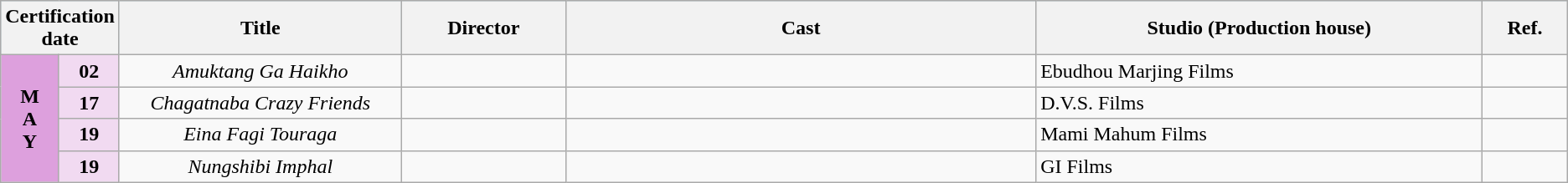<table class="wikitable">
<tr style="background:#b0e0e6; text-align:center;">
<th colspan="2" style="width:6%;"><strong>Certification date</strong></th>
<th style="width:18%;"><strong>Title</strong></th>
<th style="width:10.5%;"><strong>Director</strong></th>
<th style="width:30%;"><strong>Cast</strong></th>
<th><strong>Studio (Production house)</strong></th>
<th>Ref.</th>
</tr>
<tr May>
<td rowspan="4" style="text-align:center; background:plum; textcolor:#000;"><strong>M<br>A<br>Y</strong></td>
<td rowspan="1" style="text-align:center;background:#f1daf1;"><strong>02</strong></td>
<td style="text-align:center;"><em>Amuktang Ga Haikho</em></td>
<td></td>
<td></td>
<td>Ebudhou Marjing Films</td>
<td></td>
</tr>
<tr>
<td rowspan="1" style="text-align:center;background:#f1daf1;"><strong>17</strong></td>
<td style="text-align:center;"><em>Chagatnaba Crazy Friends</em></td>
<td></td>
<td></td>
<td>D.V.S. Films</td>
<td></td>
</tr>
<tr>
<td rowspan="1" style="text-align:center;background:#f1daf1;"><strong>19</strong></td>
<td style="text-align:center;"><em>Eina Fagi Touraga</em></td>
<td></td>
<td></td>
<td>Mami Mahum Films</td>
<td></td>
</tr>
<tr>
<td rowspan="1" style="text-align:center;background:#f1daf1;"><strong>19</strong></td>
<td style="text-align:center;"><em>Nungshibi Imphal</em></td>
<td></td>
<td></td>
<td>GI Films</td>
<td></td>
</tr>
</table>
